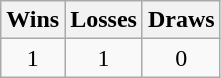<table class="wikitable">
<tr>
<th>Wins</th>
<th>Losses</th>
<th>Draws</th>
</tr>
<tr>
<td align="center">1</td>
<td align="center">1</td>
<td align="center">0</td>
</tr>
</table>
